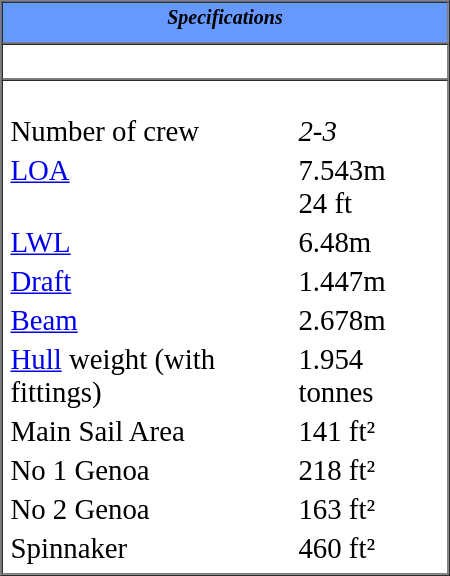<table cellpadding="2" cellspacing="0" border="1" align="right" style="margin-left: 0.5em" width=300px>
<tr>
<th bgcolor="6699FF"><strong><em><sup>Specifications</sup></em></strong></th>
</tr>
<tr>
</tr>
<tr>
<td colspan=2 align=center><br></td>
</tr>
<tr>
<td><br><table align="left">
<tr>
<td valign="top"><big>Number of crew</big></td>
<td valign="top"><em><big>2-3</big></em></td>
</tr>
<tr>
<td valign="top"><a href='#'><big>LOA</big></a></td>
<td valign="top"><big>7.543m 24 ft</big></td>
</tr>
<tr>
<td valign="top"><a href='#'><big>LWL</big></a></td>
<td valign="top"><big>6.48m</big></td>
</tr>
<tr>
<td valign="top"><a href='#'><big>Draft</big></a></td>
<td valign="top"><big>1.447m</big></td>
</tr>
<tr>
<td valign="top"><big><a href='#'>Beam</a></big></td>
<td valign="top"><big>2.678m</big></td>
</tr>
<tr>
<td valign="top"><big><a href='#'>Hull</a> weight (with fittings)</big></td>
<td valign="top"><big>1.954 tonnes</big></td>
</tr>
<tr>
<td valign="top"><big>Main Sail Area</big></td>
<td valign="top"><big>141 ft²</big></td>
</tr>
<tr>
<td valign="top"><big>No 1 Genoa</big></td>
<td valign="top"><big>218 ft²</big></td>
</tr>
<tr>
<td valign="top"><big>No 2 Genoa</big></td>
<td valign="top"><big>163 ft²</big></td>
</tr>
<tr>
<td valign="top"><big>Spinnaker</big></td>
<td valign="top"><big>460 ft²</big></td>
</tr>
</table>
</td>
</tr>
</table>
